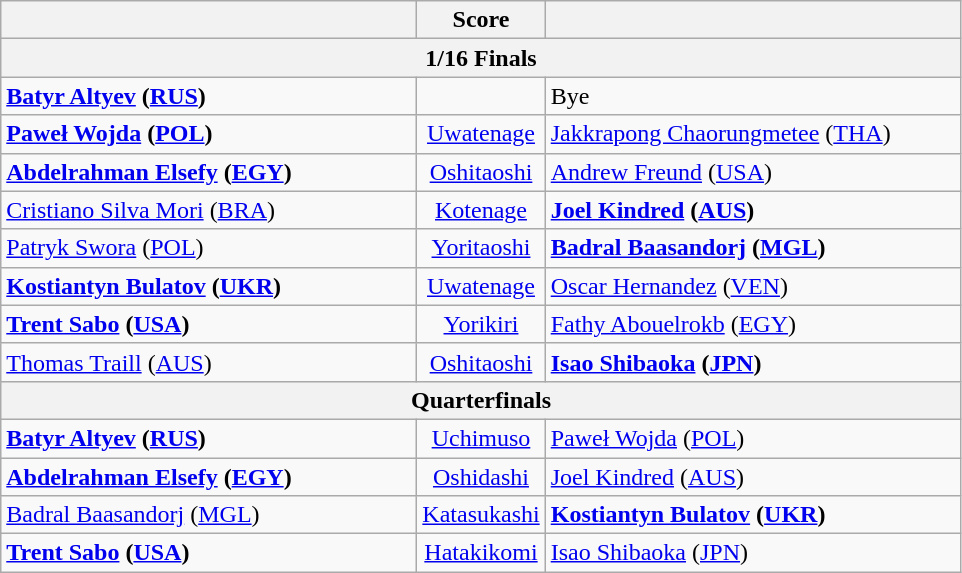<table class="wikitable" style="text-align: left; ">
<tr>
<th align="right" width="270"></th>
<th width="65">Score</th>
<th align="left" width="270"></th>
</tr>
<tr>
<th colspan=3>1/16 Finals</th>
</tr>
<tr>
<td><strong> <a href='#'>Batyr Altyev</a> (<a href='#'>RUS</a>)</strong></td>
<td align="center"></td>
<td>Bye</td>
</tr>
<tr>
<td><strong> <a href='#'>Paweł Wojda</a> (<a href='#'>POL</a>)</strong></td>
<td align="center"><a href='#'>Uwatenage</a></td>
<td> <a href='#'>Jakkrapong Chaorungmetee</a> (<a href='#'>THA</a>)</td>
</tr>
<tr>
<td><strong> <a href='#'>Abdelrahman Elsefy</a> (<a href='#'>EGY</a>)</strong></td>
<td align="center"><a href='#'>Oshitaoshi</a></td>
<td> <a href='#'>Andrew Freund</a> (<a href='#'>USA</a>)</td>
</tr>
<tr>
<td> <a href='#'>Cristiano Silva Mori</a> (<a href='#'>BRA</a>)</td>
<td align="center"><a href='#'>Kotenage</a></td>
<td><strong> <a href='#'>Joel Kindred</a> (<a href='#'>AUS</a>)</strong></td>
</tr>
<tr>
<td> <a href='#'>Patryk Swora</a> (<a href='#'>POL</a>)</td>
<td align="center"><a href='#'>Yoritaoshi</a></td>
<td><strong> <a href='#'>Badral Baasandorj</a> (<a href='#'>MGL</a>)</strong></td>
</tr>
<tr>
<td><strong> <a href='#'>Kostiantyn Bulatov</a> (<a href='#'>UKR</a>)</strong></td>
<td align="center"><a href='#'>Uwatenage</a></td>
<td> <a href='#'>Oscar Hernandez</a> (<a href='#'>VEN</a>)</td>
</tr>
<tr>
<td><strong> <a href='#'>Trent Sabo</a> (<a href='#'>USA</a>)</strong></td>
<td align="center"><a href='#'>Yorikiri</a></td>
<td> <a href='#'>Fathy Abouelrokb</a> (<a href='#'>EGY</a>)</td>
</tr>
<tr>
<td> <a href='#'>Thomas Traill</a> (<a href='#'>AUS</a>)</td>
<td align="center"><a href='#'>Oshitaoshi</a></td>
<td><strong> <a href='#'>Isao Shibaoka</a> (<a href='#'>JPN</a>)</strong></td>
</tr>
<tr>
<th colspan=3>Quarterfinals</th>
</tr>
<tr>
<td><strong> <a href='#'>Batyr Altyev</a> (<a href='#'>RUS</a>)</strong></td>
<td align="center"><a href='#'>Uchimuso</a></td>
<td> <a href='#'>Paweł Wojda</a> (<a href='#'>POL</a>)</td>
</tr>
<tr>
<td><strong> <a href='#'>Abdelrahman Elsefy</a> (<a href='#'>EGY</a>)</strong></td>
<td align="center"><a href='#'>Oshidashi</a></td>
<td> <a href='#'>Joel Kindred</a> (<a href='#'>AUS</a>)</td>
</tr>
<tr>
<td> <a href='#'>Badral Baasandorj</a> (<a href='#'>MGL</a>)</td>
<td align="center"><a href='#'>Katasukashi</a></td>
<td><strong> <a href='#'>Kostiantyn Bulatov</a> (<a href='#'>UKR</a>)</strong></td>
</tr>
<tr>
<td><strong> <a href='#'>Trent Sabo</a> (<a href='#'>USA</a>)</strong></td>
<td align="center"><a href='#'>Hatakikomi</a></td>
<td> <a href='#'>Isao Shibaoka</a> (<a href='#'>JPN</a>)</td>
</tr>
</table>
